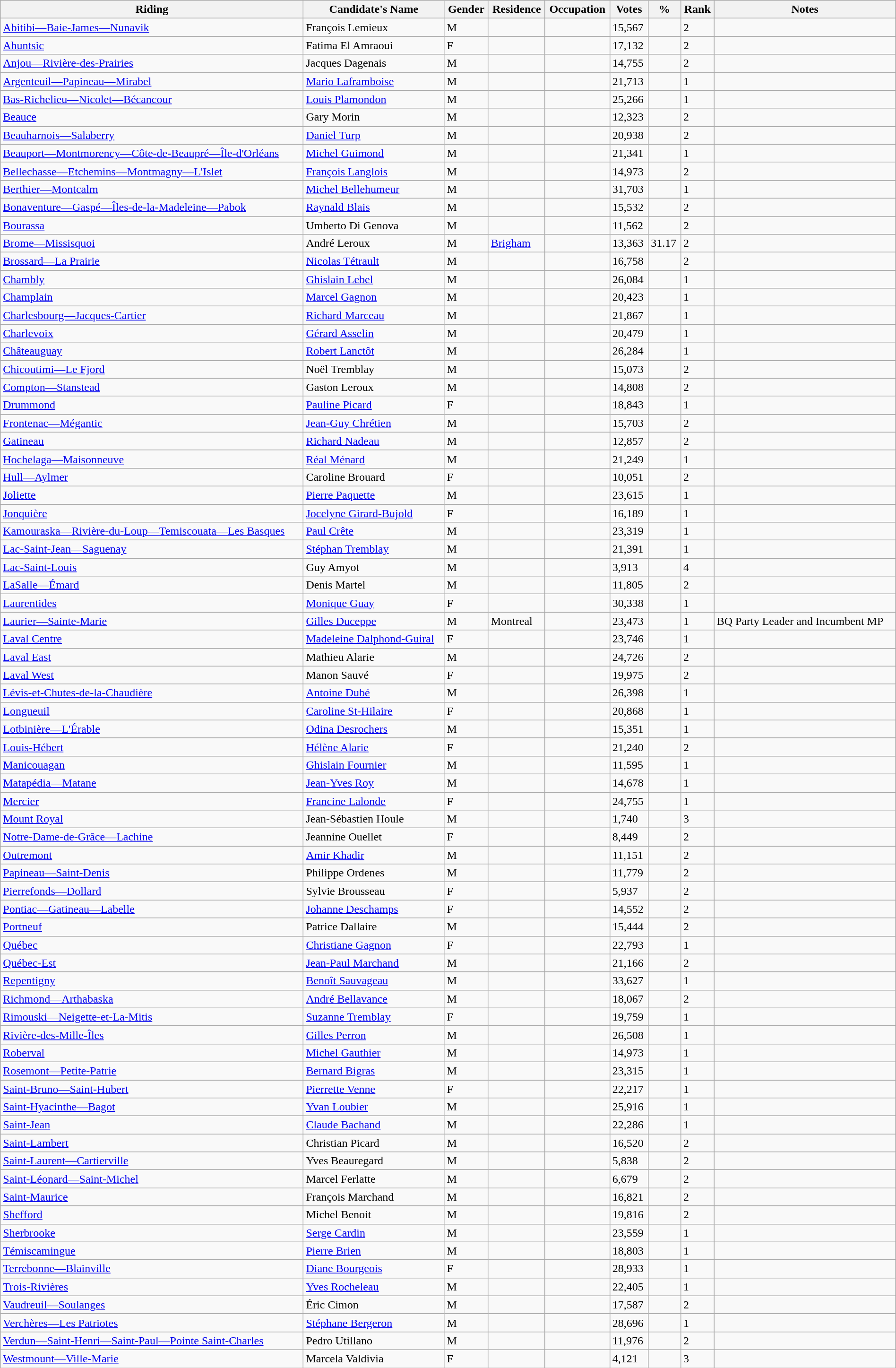<table class="wikitable sortable" width="100%">
<tr>
<th>Riding<br></th>
<th>Candidate's Name</th>
<th>Gender</th>
<th>Residence</th>
<th>Occupation</th>
<th>Votes</th>
<th>%</th>
<th>Rank</th>
<th>Notes</th>
</tr>
<tr>
<td><a href='#'>Abitibi—Baie-James—Nunavik</a></td>
<td>François Lemieux</td>
<td>M</td>
<td></td>
<td></td>
<td>15,567</td>
<td></td>
<td>2</td>
<td></td>
</tr>
<tr>
<td><a href='#'>Ahuntsic</a></td>
<td>Fatima El Amraoui</td>
<td>F</td>
<td></td>
<td></td>
<td>17,132</td>
<td></td>
<td>2</td>
<td></td>
</tr>
<tr>
<td><a href='#'>Anjou—Rivière-des-Prairies</a></td>
<td>Jacques Dagenais</td>
<td>M</td>
<td></td>
<td></td>
<td>14,755</td>
<td></td>
<td>2</td>
<td></td>
</tr>
<tr>
<td><a href='#'>Argenteuil—Papineau—Mirabel</a></td>
<td><a href='#'>Mario Laframboise</a></td>
<td>M</td>
<td></td>
<td></td>
<td>21,713</td>
<td></td>
<td>1</td>
<td></td>
</tr>
<tr>
<td><a href='#'>Bas-Richelieu—Nicolet—Bécancour</a></td>
<td><a href='#'>Louis Plamondon</a></td>
<td>M</td>
<td></td>
<td></td>
<td>25,266</td>
<td></td>
<td>1</td>
<td></td>
</tr>
<tr>
<td><a href='#'>Beauce</a></td>
<td>Gary Morin</td>
<td>M</td>
<td></td>
<td></td>
<td>12,323</td>
<td></td>
<td>2</td>
<td></td>
</tr>
<tr>
<td><a href='#'>Beauharnois—Salaberry</a></td>
<td><a href='#'>Daniel Turp</a></td>
<td>M</td>
<td></td>
<td></td>
<td>20,938</td>
<td></td>
<td>2</td>
<td></td>
</tr>
<tr>
<td><a href='#'>Beauport—Montmorency—Côte-de-Beaupré—Île-d'Orléans</a></td>
<td><a href='#'>Michel Guimond</a></td>
<td>M</td>
<td></td>
<td></td>
<td>21,341</td>
<td></td>
<td>1</td>
<td></td>
</tr>
<tr>
<td><a href='#'>Bellechasse—Etchemins—Montmagny—L'Islet</a></td>
<td><a href='#'>François Langlois</a></td>
<td>M</td>
<td></td>
<td></td>
<td>14,973</td>
<td></td>
<td>2</td>
<td></td>
</tr>
<tr>
<td><a href='#'>Berthier—Montcalm</a></td>
<td><a href='#'>Michel Bellehumeur</a></td>
<td>M</td>
<td></td>
<td></td>
<td>31,703</td>
<td></td>
<td>1</td>
<td></td>
</tr>
<tr>
<td><a href='#'>Bonaventure—Gaspé—Îles-de-la-Madeleine—Pabok</a></td>
<td><a href='#'>Raynald Blais</a></td>
<td>M</td>
<td></td>
<td></td>
<td>15,532</td>
<td></td>
<td>2</td>
<td></td>
</tr>
<tr>
<td><a href='#'>Bourassa</a></td>
<td>Umberto Di Genova</td>
<td>M</td>
<td></td>
<td></td>
<td>11,562</td>
<td></td>
<td>2</td>
<td></td>
</tr>
<tr>
<td><a href='#'>Brome—Missisquoi</a></td>
<td>André Leroux</td>
<td>M</td>
<td><a href='#'>Brigham</a></td>
<td></td>
<td>13,363</td>
<td>31.17</td>
<td>2</td>
<td></td>
</tr>
<tr>
<td><a href='#'>Brossard—La Prairie</a></td>
<td><a href='#'>Nicolas Tétrault</a></td>
<td>M</td>
<td></td>
<td></td>
<td>16,758</td>
<td></td>
<td>2</td>
<td></td>
</tr>
<tr>
<td><a href='#'>Chambly</a></td>
<td><a href='#'>Ghislain Lebel</a></td>
<td>M</td>
<td></td>
<td></td>
<td>26,084</td>
<td></td>
<td>1</td>
<td></td>
</tr>
<tr>
<td><a href='#'>Champlain</a></td>
<td><a href='#'>Marcel Gagnon</a></td>
<td>M</td>
<td></td>
<td></td>
<td>20,423</td>
<td></td>
<td>1</td>
<td></td>
</tr>
<tr>
<td><a href='#'>Charlesbourg—Jacques-Cartier</a></td>
<td><a href='#'>Richard Marceau</a></td>
<td>M</td>
<td></td>
<td></td>
<td>21,867</td>
<td></td>
<td>1</td>
<td></td>
</tr>
<tr>
<td><a href='#'>Charlevoix</a></td>
<td><a href='#'>Gérard Asselin</a></td>
<td>M</td>
<td></td>
<td></td>
<td>20,479</td>
<td></td>
<td>1</td>
<td></td>
</tr>
<tr>
<td><a href='#'>Châteauguay</a></td>
<td><a href='#'>Robert Lanctôt</a></td>
<td>M</td>
<td></td>
<td></td>
<td>26,284</td>
<td></td>
<td>1</td>
<td></td>
</tr>
<tr>
<td><a href='#'>Chicoutimi—Le Fjord</a></td>
<td>Noël Tremblay</td>
<td>M</td>
<td></td>
<td></td>
<td>15,073</td>
<td></td>
<td>2</td>
<td></td>
</tr>
<tr>
<td><a href='#'>Compton—Stanstead</a></td>
<td>Gaston Leroux</td>
<td>M</td>
<td></td>
<td></td>
<td>14,808</td>
<td></td>
<td>2</td>
<td></td>
</tr>
<tr>
<td><a href='#'>Drummond</a></td>
<td><a href='#'>Pauline Picard</a></td>
<td>F</td>
<td></td>
<td></td>
<td>18,843</td>
<td></td>
<td>1</td>
<td></td>
</tr>
<tr>
<td><a href='#'>Frontenac—Mégantic</a></td>
<td><a href='#'>Jean-Guy Chrétien</a></td>
<td>M</td>
<td></td>
<td></td>
<td>15,703</td>
<td></td>
<td>2</td>
<td></td>
</tr>
<tr>
<td><a href='#'>Gatineau</a></td>
<td><a href='#'>Richard Nadeau</a></td>
<td>M</td>
<td></td>
<td></td>
<td>12,857</td>
<td></td>
<td>2</td>
<td></td>
</tr>
<tr>
<td><a href='#'>Hochelaga—Maisonneuve</a></td>
<td><a href='#'>Réal Ménard</a></td>
<td>M</td>
<td></td>
<td></td>
<td>21,249</td>
<td></td>
<td>1</td>
<td></td>
</tr>
<tr>
<td><a href='#'>Hull—Aylmer</a></td>
<td>Caroline Brouard</td>
<td>F</td>
<td></td>
<td></td>
<td>10,051</td>
<td></td>
<td>2</td>
<td></td>
</tr>
<tr>
<td><a href='#'>Joliette</a></td>
<td><a href='#'>Pierre Paquette</a></td>
<td>M</td>
<td></td>
<td></td>
<td>23,615</td>
<td></td>
<td>1</td>
<td></td>
</tr>
<tr>
<td><a href='#'>Jonquière</a></td>
<td><a href='#'>Jocelyne Girard-Bujold</a></td>
<td>F</td>
<td></td>
<td></td>
<td>16,189</td>
<td></td>
<td>1</td>
<td></td>
</tr>
<tr>
<td><a href='#'>Kamouraska—Rivière-du-Loup—Temiscouata—Les Basques</a></td>
<td><a href='#'>Paul Crête</a></td>
<td>M</td>
<td></td>
<td></td>
<td>23,319</td>
<td></td>
<td>1</td>
<td></td>
</tr>
<tr>
<td><a href='#'>Lac-Saint-Jean—Saguenay</a></td>
<td><a href='#'>Stéphan Tremblay</a></td>
<td>M</td>
<td></td>
<td></td>
<td>21,391</td>
<td></td>
<td>1</td>
<td></td>
</tr>
<tr>
<td><a href='#'>Lac-Saint-Louis</a></td>
<td>Guy Amyot</td>
<td>M</td>
<td></td>
<td></td>
<td>3,913</td>
<td></td>
<td>4</td>
<td></td>
</tr>
<tr>
<td><a href='#'>LaSalle—Émard</a></td>
<td>Denis Martel</td>
<td>M</td>
<td></td>
<td></td>
<td>11,805</td>
<td></td>
<td>2</td>
<td></td>
</tr>
<tr>
<td><a href='#'>Laurentides</a></td>
<td><a href='#'>Monique Guay</a></td>
<td>F</td>
<td></td>
<td></td>
<td>30,338</td>
<td></td>
<td>1</td>
<td></td>
</tr>
<tr>
<td><a href='#'>Laurier—Sainte-Marie</a></td>
<td><a href='#'>Gilles Duceppe</a></td>
<td>M</td>
<td>Montreal</td>
<td></td>
<td>23,473</td>
<td></td>
<td>1</td>
<td>BQ Party Leader and Incumbent MP</td>
</tr>
<tr>
<td><a href='#'>Laval Centre</a></td>
<td><a href='#'>Madeleine Dalphond-Guiral</a></td>
<td>F</td>
<td></td>
<td></td>
<td>23,746</td>
<td></td>
<td>1</td>
<td></td>
</tr>
<tr>
<td><a href='#'>Laval East</a></td>
<td>Mathieu Alarie</td>
<td>M</td>
<td></td>
<td></td>
<td>24,726</td>
<td></td>
<td>2</td>
<td></td>
</tr>
<tr>
<td><a href='#'>Laval West</a></td>
<td>Manon Sauvé</td>
<td>F</td>
<td></td>
<td></td>
<td>19,975</td>
<td></td>
<td>2</td>
<td></td>
</tr>
<tr>
<td><a href='#'>Lévis-et-Chutes-de-la-Chaudière</a></td>
<td><a href='#'>Antoine Dubé</a></td>
<td>M</td>
<td></td>
<td></td>
<td>26,398</td>
<td></td>
<td>1</td>
<td></td>
</tr>
<tr>
<td><a href='#'>Longueuil</a></td>
<td><a href='#'>Caroline St-Hilaire</a></td>
<td>F</td>
<td></td>
<td></td>
<td>20,868</td>
<td></td>
<td>1</td>
<td></td>
</tr>
<tr>
<td><a href='#'>Lotbinière—L'Érable</a></td>
<td><a href='#'>Odina Desrochers</a></td>
<td>M</td>
<td></td>
<td></td>
<td>15,351</td>
<td></td>
<td>1</td>
<td></td>
</tr>
<tr>
<td><a href='#'>Louis-Hébert</a></td>
<td><a href='#'>Hélène Alarie</a></td>
<td>F</td>
<td></td>
<td></td>
<td>21,240</td>
<td></td>
<td>2</td>
<td></td>
</tr>
<tr>
<td><a href='#'>Manicouagan</a></td>
<td><a href='#'>Ghislain Fournier</a></td>
<td>M</td>
<td></td>
<td></td>
<td>11,595</td>
<td></td>
<td>1</td>
<td></td>
</tr>
<tr>
<td><a href='#'>Matapédia—Matane</a></td>
<td><a href='#'>Jean-Yves Roy</a></td>
<td>M</td>
<td></td>
<td></td>
<td>14,678</td>
<td></td>
<td>1</td>
<td></td>
</tr>
<tr>
<td><a href='#'>Mercier</a></td>
<td><a href='#'>Francine Lalonde</a></td>
<td>F</td>
<td></td>
<td></td>
<td>24,755</td>
<td></td>
<td>1</td>
<td></td>
</tr>
<tr>
<td><a href='#'>Mount Royal</a></td>
<td>Jean-Sébastien Houle</td>
<td>M</td>
<td></td>
<td></td>
<td>1,740</td>
<td></td>
<td>3</td>
<td></td>
</tr>
<tr>
<td><a href='#'>Notre-Dame-de-Grâce—Lachine</a></td>
<td>Jeannine Ouellet</td>
<td>F</td>
<td></td>
<td></td>
<td>8,449</td>
<td></td>
<td>2</td>
<td></td>
</tr>
<tr>
<td><a href='#'>Outremont</a></td>
<td><a href='#'>Amir Khadir</a></td>
<td>M</td>
<td></td>
<td></td>
<td>11,151</td>
<td></td>
<td>2</td>
<td></td>
</tr>
<tr>
<td><a href='#'>Papineau—Saint-Denis</a></td>
<td>Philippe Ordenes</td>
<td>M</td>
<td></td>
<td></td>
<td>11,779</td>
<td></td>
<td>2</td>
<td></td>
</tr>
<tr>
<td><a href='#'>Pierrefonds—Dollard</a></td>
<td>Sylvie Brousseau</td>
<td>F</td>
<td></td>
<td></td>
<td>5,937</td>
<td></td>
<td>2</td>
<td></td>
</tr>
<tr>
<td><a href='#'>Pontiac—Gatineau—Labelle</a></td>
<td><a href='#'>Johanne Deschamps</a></td>
<td>F</td>
<td></td>
<td></td>
<td>14,552</td>
<td></td>
<td>2</td>
<td></td>
</tr>
<tr>
<td><a href='#'>Portneuf</a></td>
<td>Patrice Dallaire</td>
<td>M</td>
<td></td>
<td></td>
<td>15,444</td>
<td></td>
<td>2</td>
<td></td>
</tr>
<tr>
<td><a href='#'>Québec</a></td>
<td><a href='#'>Christiane Gagnon</a></td>
<td>F</td>
<td></td>
<td></td>
<td>22,793</td>
<td></td>
<td>1</td>
<td></td>
</tr>
<tr>
<td><a href='#'>Québec-Est</a></td>
<td><a href='#'>Jean-Paul Marchand</a></td>
<td>M</td>
<td></td>
<td></td>
<td>21,166</td>
<td></td>
<td>2</td>
<td></td>
</tr>
<tr>
<td><a href='#'>Repentigny</a></td>
<td><a href='#'>Benoît Sauvageau</a></td>
<td>M</td>
<td></td>
<td></td>
<td>33,627</td>
<td></td>
<td>1</td>
<td></td>
</tr>
<tr>
<td><a href='#'>Richmond—Arthabaska</a></td>
<td><a href='#'>André Bellavance</a></td>
<td>M</td>
<td></td>
<td></td>
<td>18,067</td>
<td></td>
<td>2</td>
<td></td>
</tr>
<tr>
<td><a href='#'>Rimouski—Neigette-et-La-Mitis</a></td>
<td><a href='#'>Suzanne Tremblay</a></td>
<td>F</td>
<td></td>
<td></td>
<td>19,759</td>
<td></td>
<td>1</td>
<td></td>
</tr>
<tr>
<td><a href='#'>Rivière-des-Mille-Îles</a></td>
<td><a href='#'>Gilles Perron</a></td>
<td>M</td>
<td></td>
<td></td>
<td>26,508</td>
<td></td>
<td>1</td>
<td></td>
</tr>
<tr>
<td><a href='#'>Roberval</a></td>
<td><a href='#'>Michel Gauthier</a></td>
<td>M</td>
<td></td>
<td></td>
<td>14,973</td>
<td></td>
<td>1</td>
<td></td>
</tr>
<tr>
<td><a href='#'>Rosemont—Petite-Patrie</a></td>
<td><a href='#'>Bernard Bigras</a></td>
<td>M</td>
<td></td>
<td></td>
<td>23,315</td>
<td></td>
<td>1</td>
<td></td>
</tr>
<tr>
<td><a href='#'>Saint-Bruno—Saint-Hubert</a></td>
<td><a href='#'>Pierrette Venne</a></td>
<td>F</td>
<td></td>
<td></td>
<td>22,217</td>
<td></td>
<td>1</td>
<td></td>
</tr>
<tr>
<td><a href='#'>Saint-Hyacinthe—Bagot</a></td>
<td><a href='#'>Yvan Loubier</a></td>
<td>M</td>
<td></td>
<td></td>
<td>25,916</td>
<td></td>
<td>1</td>
<td></td>
</tr>
<tr>
<td><a href='#'>Saint-Jean</a></td>
<td><a href='#'>Claude Bachand</a></td>
<td>M</td>
<td></td>
<td></td>
<td>22,286</td>
<td></td>
<td>1</td>
<td></td>
</tr>
<tr>
<td><a href='#'>Saint-Lambert</a></td>
<td>Christian Picard</td>
<td>M</td>
<td></td>
<td></td>
<td>16,520</td>
<td></td>
<td>2</td>
<td></td>
</tr>
<tr>
<td><a href='#'>Saint-Laurent—Cartierville</a></td>
<td>Yves Beauregard</td>
<td>M</td>
<td></td>
<td></td>
<td>5,838</td>
<td></td>
<td>2</td>
<td></td>
</tr>
<tr>
<td><a href='#'>Saint-Léonard—Saint-Michel</a></td>
<td>Marcel Ferlatte</td>
<td>M</td>
<td></td>
<td></td>
<td>6,679</td>
<td></td>
<td>2</td>
<td></td>
</tr>
<tr>
<td><a href='#'>Saint-Maurice</a></td>
<td>François Marchand</td>
<td>M</td>
<td></td>
<td></td>
<td>16,821</td>
<td></td>
<td>2</td>
<td></td>
</tr>
<tr>
<td><a href='#'>Shefford</a></td>
<td>Michel Benoit</td>
<td>M</td>
<td></td>
<td></td>
<td>19,816</td>
<td></td>
<td>2</td>
<td></td>
</tr>
<tr>
<td><a href='#'>Sherbrooke</a></td>
<td><a href='#'>Serge Cardin</a></td>
<td>M</td>
<td></td>
<td></td>
<td>23,559</td>
<td></td>
<td>1</td>
<td></td>
</tr>
<tr>
<td><a href='#'>Témiscamingue</a></td>
<td><a href='#'>Pierre Brien</a></td>
<td>M</td>
<td></td>
<td></td>
<td>18,803</td>
<td></td>
<td>1</td>
<td></td>
</tr>
<tr>
<td><a href='#'>Terrebonne—Blainville</a></td>
<td><a href='#'>Diane Bourgeois</a></td>
<td>F</td>
<td></td>
<td></td>
<td>28,933</td>
<td></td>
<td>1</td>
<td></td>
</tr>
<tr>
<td><a href='#'>Trois-Rivières</a></td>
<td><a href='#'>Yves Rocheleau</a></td>
<td>M</td>
<td></td>
<td></td>
<td>22,405</td>
<td></td>
<td>1</td>
<td></td>
</tr>
<tr>
<td><a href='#'>Vaudreuil—Soulanges</a></td>
<td>Éric Cimon</td>
<td>M</td>
<td></td>
<td></td>
<td>17,587</td>
<td></td>
<td>2</td>
<td></td>
</tr>
<tr>
<td><a href='#'>Verchères—Les Patriotes</a></td>
<td><a href='#'>Stéphane Bergeron</a></td>
<td>M</td>
<td></td>
<td></td>
<td>28,696</td>
<td></td>
<td>1</td>
<td></td>
</tr>
<tr>
<td><a href='#'>Verdun—Saint-Henri—Saint-Paul—Pointe Saint-Charles</a></td>
<td>Pedro Utillano</td>
<td>M</td>
<td></td>
<td></td>
<td>11,976</td>
<td></td>
<td>2</td>
<td></td>
</tr>
<tr>
<td><a href='#'>Westmount—Ville-Marie</a></td>
<td>Marcela Valdivia</td>
<td>F</td>
<td></td>
<td></td>
<td>4,121</td>
<td></td>
<td>3</td>
<td></td>
</tr>
</table>
